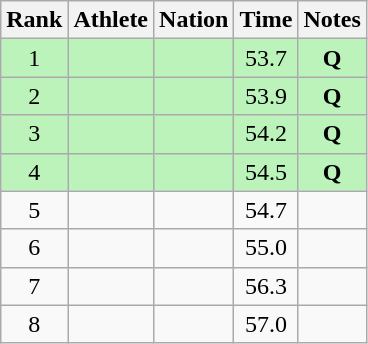<table class="wikitable sortable" style="text-align:center">
<tr>
<th>Rank</th>
<th>Athlete</th>
<th>Nation</th>
<th>Time</th>
<th>Notes</th>
</tr>
<tr bgcolor=#bbf3bb>
<td>1</td>
<td align=left></td>
<td align=left></td>
<td>53.7</td>
<td><strong>Q</strong></td>
</tr>
<tr bgcolor=#bbf3bb>
<td>2</td>
<td align=left></td>
<td align=left></td>
<td>53.9</td>
<td><strong>Q</strong></td>
</tr>
<tr bgcolor=#bbf3bb>
<td>3</td>
<td align=left></td>
<td align=left></td>
<td>54.2</td>
<td><strong>Q</strong></td>
</tr>
<tr bgcolor=#bbf3bb>
<td>4</td>
<td align=left></td>
<td align=left></td>
<td>54.5</td>
<td><strong>Q</strong></td>
</tr>
<tr>
<td>5</td>
<td align=left></td>
<td align=left></td>
<td>54.7</td>
<td></td>
</tr>
<tr>
<td>6</td>
<td align=left></td>
<td align=left></td>
<td>55.0</td>
<td></td>
</tr>
<tr>
<td>7</td>
<td align=left></td>
<td align=left></td>
<td>56.3</td>
<td></td>
</tr>
<tr>
<td>8</td>
<td align=left></td>
<td align=left></td>
<td>57.0</td>
<td></td>
</tr>
</table>
